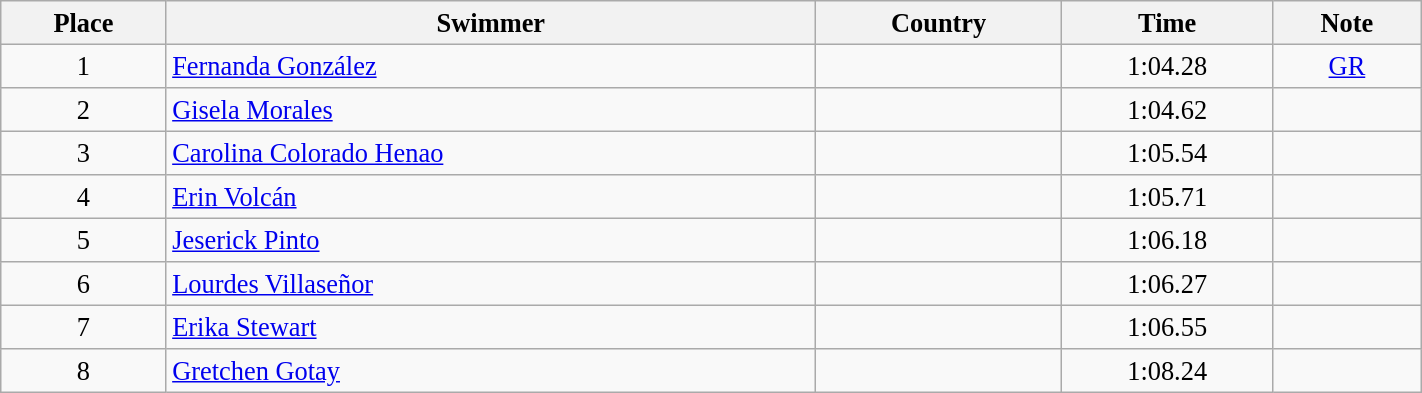<table class="wikitable" style=" text-align:center; font-size:110%;" width="75%">
<tr>
<th>Place</th>
<th>Swimmer</th>
<th>Country</th>
<th>Time</th>
<th>Note</th>
</tr>
<tr>
<td>1</td>
<td align=left><a href='#'>Fernanda González</a></td>
<td align=left></td>
<td>1:04.28</td>
<td><a href='#'>GR</a></td>
</tr>
<tr>
<td>2</td>
<td align=left><a href='#'>Gisela Morales</a></td>
<td align=left></td>
<td>1:04.62</td>
<td></td>
</tr>
<tr>
<td>3</td>
<td align=left><a href='#'>Carolina Colorado Henao</a></td>
<td align=left></td>
<td>1:05.54</td>
<td></td>
</tr>
<tr>
<td>4</td>
<td align=left><a href='#'>Erin Volcán</a></td>
<td align=left></td>
<td>1:05.71</td>
<td></td>
</tr>
<tr>
<td>5</td>
<td align=left><a href='#'>Jeserick Pinto</a></td>
<td align=left></td>
<td>1:06.18</td>
<td></td>
</tr>
<tr>
<td>6</td>
<td align=left><a href='#'>Lourdes Villaseñor</a></td>
<td align=left></td>
<td>1:06.27</td>
<td></td>
</tr>
<tr>
<td>7</td>
<td align=left><a href='#'>Erika Stewart</a></td>
<td align=left></td>
<td>1:06.55</td>
<td></td>
</tr>
<tr>
<td>8</td>
<td align=left><a href='#'>Gretchen Gotay</a></td>
<td align=left></td>
<td>1:08.24</td>
<td></td>
</tr>
</table>
